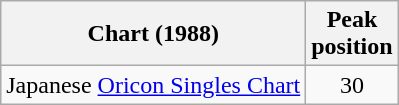<table class="wikitable">
<tr>
<th>Chart (1988)</th>
<th>Peak<br>position</th>
</tr>
<tr>
<td>Japanese <a href='#'>Oricon Singles Chart</a></td>
<td align="center">30</td>
</tr>
</table>
